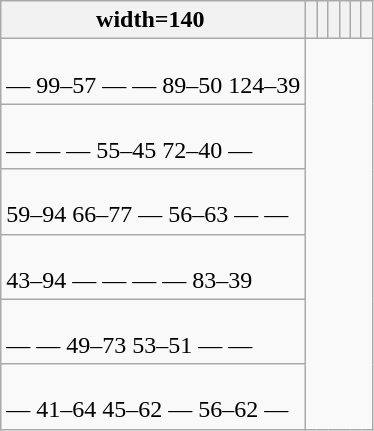<table class="wikitable" style="text-align:center;">
<tr>
<th>width=140 </th>
<th></th>
<th></th>
<th></th>
<th></th>
<th></th>
<th></th>
</tr>
<tr>
<td style="text-align:left;"><br> —
 99–57
 —
 —
 89–50
 124–39</td>
</tr>
<tr>
<td style="text-align:left;"><br> —
 —
 —
 55–45
 72–40
 —</td>
</tr>
<tr>
<td style="text-align:left;"><br> 59–94
 66–77
 —
 56–63
 —
 —</td>
</tr>
<tr>
<td style="text-align:left;"><br> 43–94
 —
 —
 —
 —
 83–39</td>
</tr>
<tr>
<td style="text-align:left;"><br> —
 —
 49–73
 53–51
 —
 —</td>
</tr>
<tr>
<td style="text-align:left;"><br> —
 41–64
 45–62
 —
 56–62
 —</td>
</tr>
</table>
